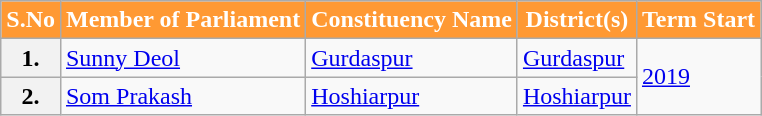<table class="wikitable">
<tr>
<th style="background-color:#FF9933; color:white">S.No</th>
<th style="background-color:#FF9933; color:white">Member of Parliament</th>
<th style="background-color:#FF9933; color:white">Constituency Name</th>
<th style="background-color:#FF9933; color:white">District(s)</th>
<th style="background-color:#FF9933; color:white">Term Start</th>
</tr>
<tr>
<th>1.</th>
<td><a href='#'>Sunny Deol</a></td>
<td><a href='#'>Gurdaspur</a></td>
<td><a href='#'>Gurdaspur</a></td>
<td rowspan ="2"><a href='#'>2019</a></td>
</tr>
<tr>
<th>2.</th>
<td><a href='#'>Som Prakash</a></td>
<td><a href='#'>Hoshiarpur</a></td>
<td><a href='#'>Hoshiarpur</a></td>
</tr>
</table>
